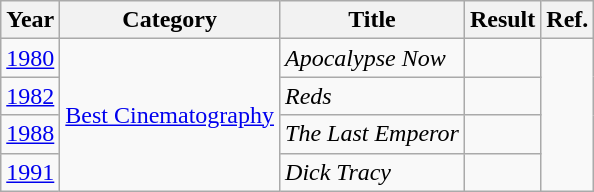<table class="wikitable">
<tr>
<th>Year</th>
<th>Category</th>
<th>Title</th>
<th>Result</th>
<th>Ref.</th>
</tr>
<tr>
<td><a href='#'>1980</a></td>
<td rowspan=4><a href='#'>Best Cinematography</a></td>
<td><em>Apocalypse Now</em></td>
<td></td>
<td rowspan=4></td>
</tr>
<tr>
<td><a href='#'>1982</a></td>
<td><em>Reds</em></td>
<td></td>
</tr>
<tr>
<td><a href='#'>1988</a></td>
<td><em>The Last Emperor</em></td>
<td></td>
</tr>
<tr>
<td><a href='#'>1991</a></td>
<td><em>Dick Tracy</em></td>
<td></td>
</tr>
</table>
